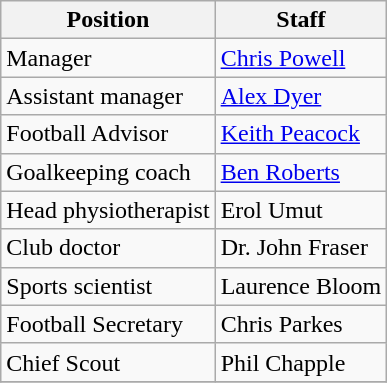<table class="wikitable">
<tr>
<th>Position</th>
<th>Staff</th>
</tr>
<tr>
<td>Manager</td>
<td> <a href='#'>Chris Powell</a></td>
</tr>
<tr>
<td>Assistant manager</td>
<td> <a href='#'>Alex Dyer</a></td>
</tr>
<tr>
<td>Football Advisor</td>
<td> <a href='#'>Keith Peacock</a></td>
</tr>
<tr>
<td>Goalkeeping coach</td>
<td> <a href='#'>Ben Roberts</a></td>
</tr>
<tr>
<td>Head physiotherapist</td>
<td> Erol Umut</td>
</tr>
<tr>
<td>Club doctor</td>
<td> Dr. John Fraser</td>
</tr>
<tr>
<td>Sports scientist</td>
<td> Laurence Bloom</td>
</tr>
<tr>
<td>Football Secretary</td>
<td> Chris Parkes</td>
</tr>
<tr>
<td>Chief Scout</td>
<td> Phil Chapple</td>
</tr>
<tr>
</tr>
</table>
